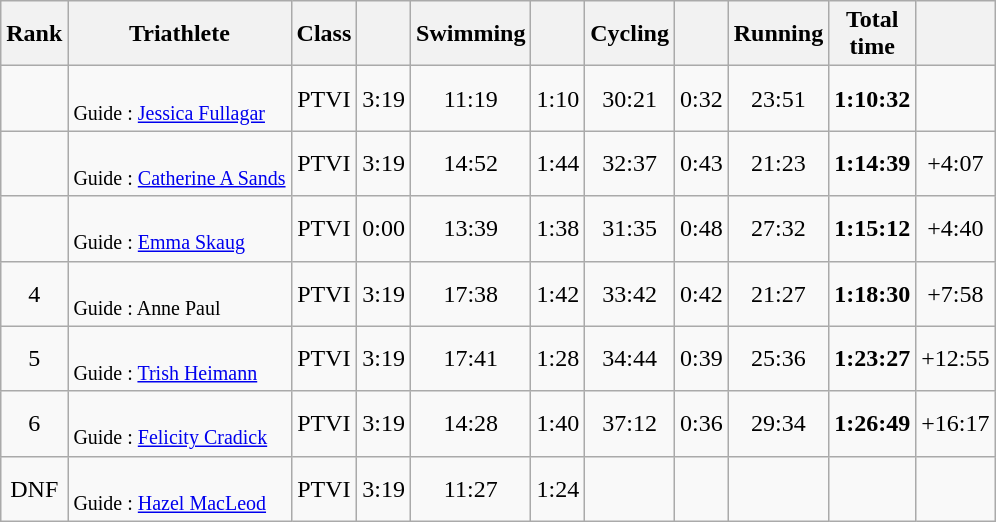<table class="wikitable sortable" style="text-align:center">
<tr>
<th>Rank</th>
<th>Triathlete</th>
<th>Class</th>
<th></th>
<th>Swimming</th>
<th></th>
<th>Cycling</th>
<th></th>
<th>Running</th>
<th>Total<br>time</th>
<th></th>
</tr>
<tr>
<td></td>
<td align=left><br><small>Guide : <a href='#'>Jessica Fullagar</a></small></td>
<td>PTVI</td>
<td>3:19</td>
<td>11:19</td>
<td>1:10</td>
<td>30:21</td>
<td>0:32</td>
<td>23:51</td>
<td><strong>1:10:32</strong></td>
<td></td>
</tr>
<tr>
<td></td>
<td align=left><br><small>Guide : <a href='#'>Catherine A Sands</a></small></td>
<td>PTVI</td>
<td>3:19</td>
<td>14:52</td>
<td>1:44</td>
<td>32:37</td>
<td>0:43</td>
<td>21:23</td>
<td><strong>1:14:39</strong></td>
<td>+4:07</td>
</tr>
<tr>
<td></td>
<td align=left><br><small>Guide : <a href='#'>Emma Skaug</a></small></td>
<td>PTVI</td>
<td>0:00</td>
<td>13:39</td>
<td>1:38</td>
<td>31:35</td>
<td>0:48</td>
<td>27:32</td>
<td><strong>1:15:12</strong></td>
<td>+4:40</td>
</tr>
<tr>
<td>4</td>
<td align=left><br><small>Guide : Anne Paul</small></td>
<td>PTVI</td>
<td>3:19</td>
<td>17:38</td>
<td>1:42</td>
<td>33:42</td>
<td>0:42</td>
<td>21:27</td>
<td><strong>1:18:30</strong></td>
<td>+7:58</td>
</tr>
<tr>
<td>5</td>
<td align=left><br><small>Guide : <a href='#'>Trish Heimann</a></small></td>
<td>PTVI</td>
<td>3:19</td>
<td>17:41</td>
<td>1:28</td>
<td>34:44</td>
<td>0:39</td>
<td>25:36</td>
<td><strong>1:23:27</strong></td>
<td>+12:55</td>
</tr>
<tr>
<td>6</td>
<td align=left><br><small>Guide : <a href='#'>Felicity Cradick</a></small></td>
<td>PTVI</td>
<td>3:19</td>
<td>14:28</td>
<td>1:40</td>
<td>37:12</td>
<td>0:36</td>
<td>29:34</td>
<td><strong>1:26:49</strong></td>
<td>+16:17</td>
</tr>
<tr>
<td>DNF</td>
<td align=left><br><small>Guide : <a href='#'>Hazel MacLeod</a></small></td>
<td>PTVI</td>
<td>3:19</td>
<td>11:27</td>
<td>1:24</td>
<td></td>
<td></td>
<td></td>
<td></td>
<td></td>
</tr>
</table>
